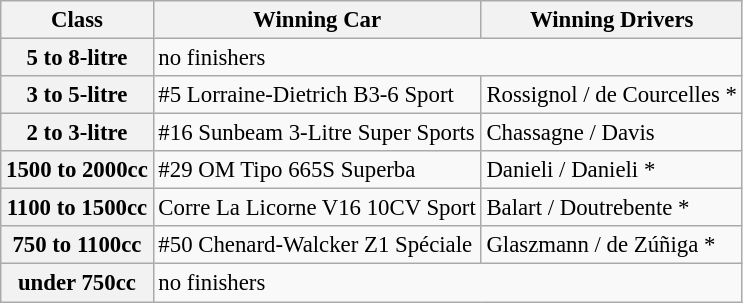<table class="wikitable" style="font-size: 95%">
<tr>
<th>Class</th>
<th>Winning Car</th>
<th>Winning Drivers</th>
</tr>
<tr>
<th>5 to 8-litre</th>
<td colspan=2>no finishers</td>
</tr>
<tr>
<th>3 to 5-litre</th>
<td>#5 Lorraine-Dietrich B3-6 Sport</td>
<td>Rossignol / de Courcelles *</td>
</tr>
<tr>
<th>2 to 3-litre</th>
<td>#16 Sunbeam 3-Litre Super Sports</td>
<td>Chassagne / Davis</td>
</tr>
<tr>
<th>1500 to 2000cc</th>
<td>#29 OM Tipo 665S Superba</td>
<td>Danieli / Danieli *</td>
</tr>
<tr>
<th>1100 to 1500cc</th>
<td>Corre La Licorne V16 10CV Sport</td>
<td>Balart / Doutrebente *</td>
</tr>
<tr>
<th>750 to 1100cc</th>
<td>#50 Chenard-Walcker Z1 Spéciale</td>
<td>Glaszmann / de Zúñiga *</td>
</tr>
<tr>
<th>under 750cc</th>
<td colspan=2>no finishers</td>
</tr>
</table>
